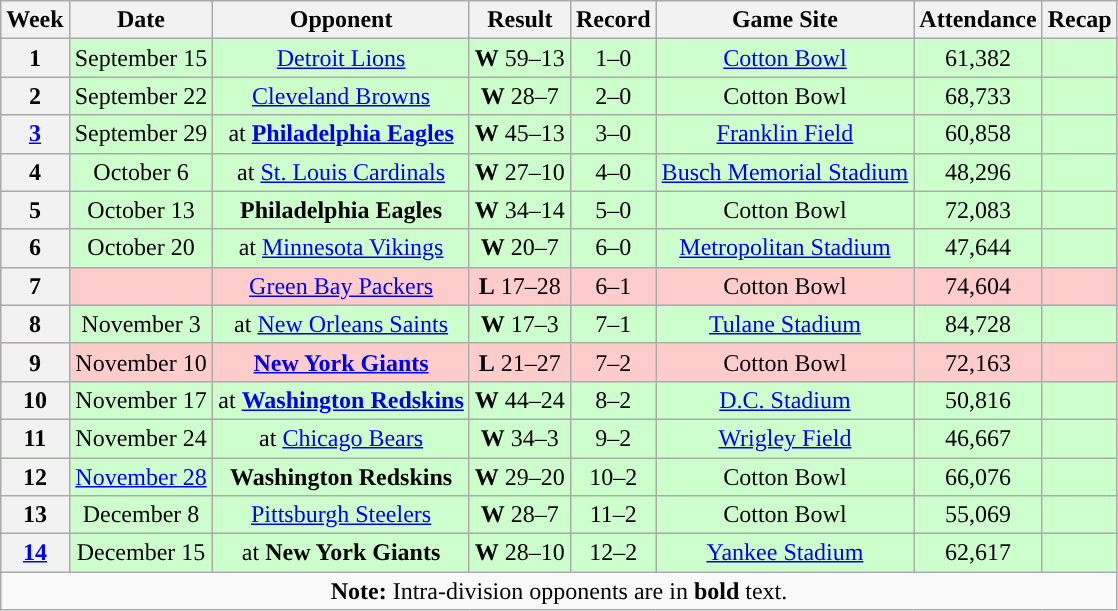<table class="wikitable" style="text-align:center">
<tr>
<th>Week</th>
<th>Date</th>
<th>Opponent</th>
<th>Result</th>
<th>Record</th>
<th>Game Site</th>
<th>Attendance</th>
<th>Recap</th>
</tr>
<tr style="background:#cfc">
<th>1</th>
<td>September 15</td>
<td><a href='#'>Detroit Lions</a></td>
<td><strong>W</strong> 59–13</td>
<td>1–0</td>
<td><a href='#'>Cotton Bowl</a></td>
<td>61,382</td>
<td></td>
</tr>
<tr style="background:#cfc">
<th>2</th>
<td>September 22</td>
<td><a href='#'>Cleveland Browns</a></td>
<td><strong>W</strong> 28–7</td>
<td>2–0</td>
<td>Cotton Bowl</td>
<td>68,733</td>
<td></td>
</tr>
<tr style="background:#cfc">
<th><a href='#'>3</a></th>
<td>September 29</td>
<td>at <strong><a href='#'>Philadelphia Eagles</a></strong></td>
<td><strong>W</strong> 45–13</td>
<td>3–0</td>
<td><a href='#'>Franklin Field</a></td>
<td>60,858</td>
<td></td>
</tr>
<tr style="background:#cfc">
<th>4</th>
<td>October 6</td>
<td>at <a href='#'>St. Louis Cardinals</a></td>
<td><strong>W</strong> 27–10</td>
<td>4–0</td>
<td><a href='#'>Busch Memorial Stadium</a></td>
<td>48,296</td>
<td></td>
</tr>
<tr style="background:#cfc">
<th>5</th>
<td>October 13</td>
<td><strong>Philadelphia Eagles</strong></td>
<td><strong>W</strong> 34–14</td>
<td>5–0</td>
<td>Cotton Bowl</td>
<td>72,083</td>
<td></td>
</tr>
<tr style="background:#cfc">
<th>6</th>
<td>October 20</td>
<td>at <a href='#'>Minnesota Vikings</a></td>
<td><strong>W</strong> 20–7</td>
<td>6–0</td>
<td><a href='#'>Metropolitan Stadium</a></td>
<td>47,644</td>
<td></td>
</tr>
<tr style="background:#fcc">
<th>7</th>
<td></td>
<td><a href='#'>Green Bay Packers</a></td>
<td><strong>L</strong> 17–28</td>
<td>6–1</td>
<td>Cotton Bowl</td>
<td>74,604</td>
<td></td>
</tr>
<tr style="background:#cfc">
<th>8</th>
<td>November 3</td>
<td>at <a href='#'>New Orleans Saints</a></td>
<td><strong>W</strong> 17–3</td>
<td>7–1</td>
<td><a href='#'>Tulane Stadium</a></td>
<td>84,728</td>
<td></td>
</tr>
<tr style="background:#fcc">
<th>9</th>
<td>November 10</td>
<td><strong><a href='#'>New York Giants</a></strong></td>
<td><strong>L</strong> 21–27</td>
<td>7–2</td>
<td>Cotton Bowl</td>
<td>72,163</td>
<td></td>
</tr>
<tr style="background:#cfc">
<th>10</th>
<td>November 17</td>
<td>at <strong><a href='#'>Washington Redskins</a></strong></td>
<td><strong>W</strong> 44–24</td>
<td>8–2</td>
<td><a href='#'>D.C. Stadium</a></td>
<td>50,816</td>
<td></td>
</tr>
<tr style="background:#cfc">
<th>11</th>
<td>November 24</td>
<td>at <a href='#'>Chicago Bears</a></td>
<td><strong>W</strong> 34–3</td>
<td>9–2</td>
<td><a href='#'>Wrigley Field</a></td>
<td>46,667</td>
<td></td>
</tr>
<tr style="background:#cfc">
<th>12</th>
<td><a href='#'>November 28</a></td>
<td><strong>Washington Redskins</strong></td>
<td><strong>W</strong> 29–20</td>
<td>10–2</td>
<td>Cotton Bowl</td>
<td>66,076</td>
<td></td>
</tr>
<tr style="background:#cfc">
<th>13</th>
<td>December 8</td>
<td><a href='#'>Pittsburgh Steelers</a></td>
<td><strong>W</strong> 28–7</td>
<td>11–2</td>
<td>Cotton Bowl</td>
<td>55,069</td>
<td></td>
</tr>
<tr style="background:#cfc">
<th><a href='#'>14</a></th>
<td>December 15</td>
<td>at <strong>New York Giants</strong></td>
<td><strong>W</strong> 28–10</td>
<td>12–2</td>
<td><a href='#'>Yankee Stadium</a></td>
<td>62,617</td>
<td></td>
</tr>
<tr>
<td colspan="8"><strong>Note:</strong> Intra-division opponents are in <strong>bold</strong> text.</td>
</tr>
</table>
